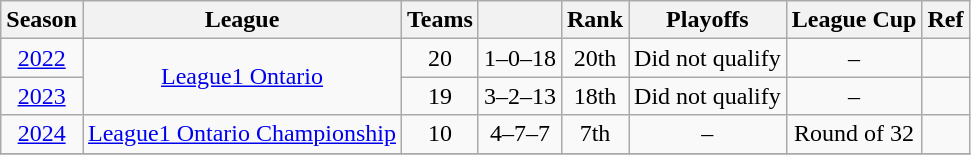<table class="wikitable" style="text-align: center;">
<tr>
<th>Season</th>
<th>League</th>
<th>Teams</th>
<th></th>
<th>Rank</th>
<th>Playoffs</th>
<th>League Cup</th>
<th>Ref</th>
</tr>
<tr>
<td><a href='#'>2022</a></td>
<td rowspan="2"><a href='#'>League1 Ontario</a></td>
<td>20</td>
<td>1–0–18</td>
<td>20th</td>
<td>Did not qualify</td>
<td>–</td>
<td></td>
</tr>
<tr>
<td><a href='#'>2023</a></td>
<td>19</td>
<td>3–2–13</td>
<td>18th</td>
<td>Did not qualify</td>
<td>–</td>
<td></td>
</tr>
<tr>
<td><a href='#'>2024</a></td>
<td><a href='#'>League1 Ontario Championship</a></td>
<td>10</td>
<td>4–7–7</td>
<td>7th</td>
<td>–</td>
<td>Round of 32</td>
<td></td>
</tr>
<tr>
</tr>
</table>
